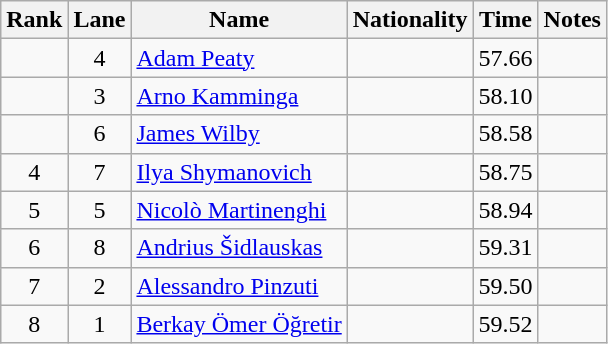<table class="wikitable sortable" style="text-align:center">
<tr>
<th>Rank</th>
<th>Lane</th>
<th>Name</th>
<th>Nationality</th>
<th>Time</th>
<th>Notes</th>
</tr>
<tr>
<td></td>
<td>4</td>
<td align=left><a href='#'>Adam Peaty</a></td>
<td align=left></td>
<td>57.66</td>
<td></td>
</tr>
<tr>
<td></td>
<td>3</td>
<td align=left><a href='#'>Arno Kamminga</a></td>
<td align=left></td>
<td>58.10</td>
<td></td>
</tr>
<tr>
<td></td>
<td>6</td>
<td align=left><a href='#'>James Wilby</a></td>
<td align=left></td>
<td>58.58</td>
<td></td>
</tr>
<tr>
<td>4</td>
<td>7</td>
<td align=left><a href='#'>Ilya Shymanovich</a></td>
<td align=left></td>
<td>58.75</td>
<td></td>
</tr>
<tr>
<td>5</td>
<td>5</td>
<td align=left><a href='#'>Nicolò Martinenghi</a></td>
<td align=left></td>
<td>58.94</td>
<td></td>
</tr>
<tr>
<td>6</td>
<td>8</td>
<td align=left><a href='#'>Andrius Šidlauskas</a></td>
<td align=left></td>
<td>59.31</td>
<td></td>
</tr>
<tr>
<td>7</td>
<td>2</td>
<td align=left><a href='#'>Alessandro Pinzuti</a></td>
<td align=left></td>
<td>59.50</td>
<td></td>
</tr>
<tr>
<td>8</td>
<td>1</td>
<td align=left><a href='#'>Berkay Ömer Öğretir</a></td>
<td align=left></td>
<td>59.52</td>
<td></td>
</tr>
</table>
